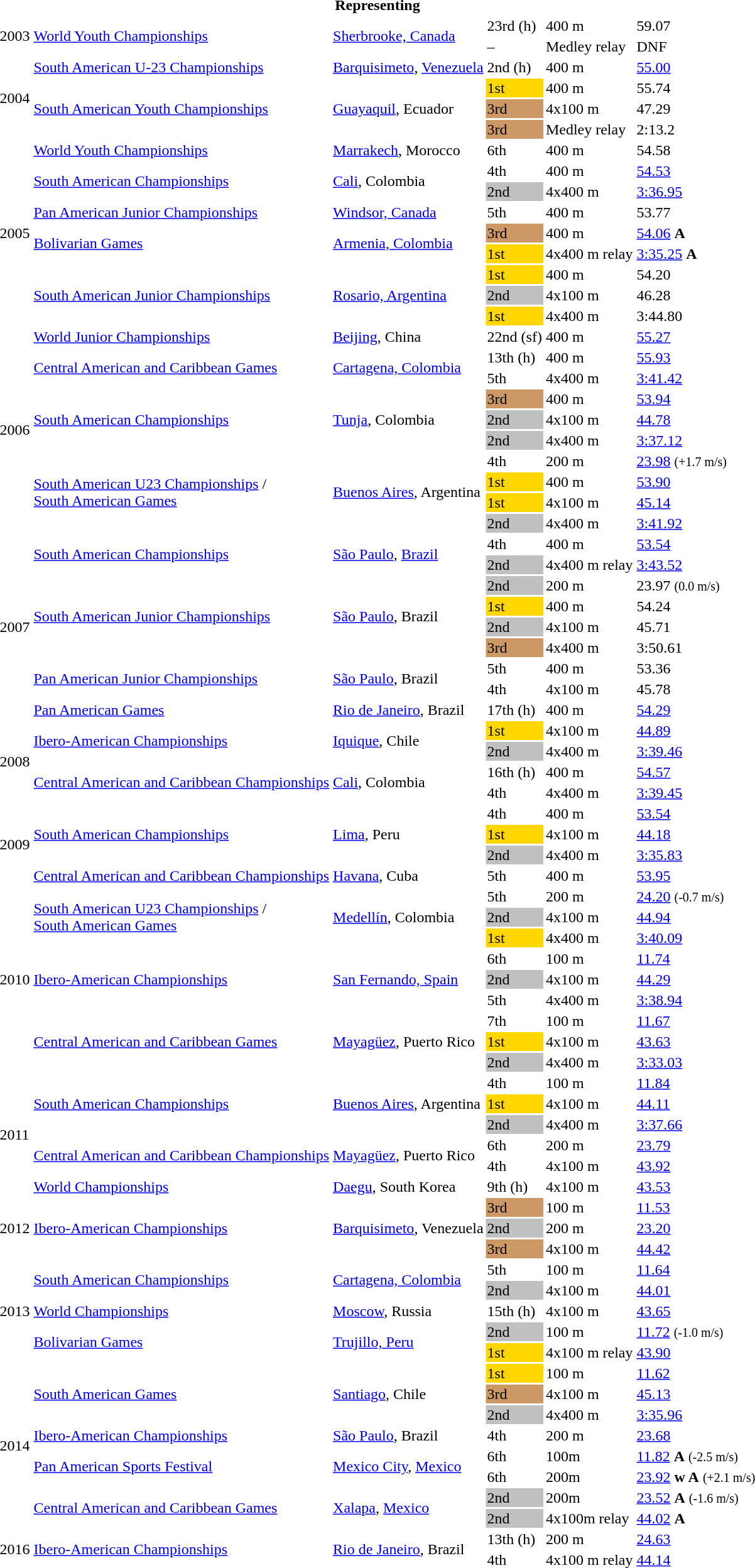<table>
<tr>
<th colspan="6">Representing </th>
</tr>
<tr>
<td rowspan=2>2003</td>
<td rowspan=2><a href='#'>World Youth Championships</a></td>
<td rowspan=2><a href='#'>Sherbrooke, Canada</a></td>
<td>23rd (h)</td>
<td>400 m</td>
<td>59.07</td>
</tr>
<tr>
<td>–</td>
<td>Medley relay</td>
<td>DNF</td>
</tr>
<tr>
<td rowspan=4>2004</td>
<td><a href='#'>South American U-23 Championships</a></td>
<td><a href='#'>Barquisimeto</a>, <a href='#'>Venezuela</a></td>
<td>2nd (h)</td>
<td>400 m</td>
<td><a href='#'>55.00</a></td>
</tr>
<tr>
<td rowspan=3><a href='#'>South American Youth Championships</a></td>
<td rowspan=3><a href='#'>Guayaquil</a>, Ecuador</td>
<td bgcolor=gold>1st</td>
<td>400 m</td>
<td>55.74</td>
</tr>
<tr>
<td bgcolor=cc9966>3rd</td>
<td>4x100 m</td>
<td>47.29</td>
</tr>
<tr>
<td bgcolor=cc9966>3rd</td>
<td>Medley relay</td>
<td>2:13.2</td>
</tr>
<tr>
<td rowspan=9>2005</td>
<td><a href='#'>World Youth Championships</a></td>
<td><a href='#'>Marrakech</a>, Morocco</td>
<td>6th</td>
<td>400 m</td>
<td>54.58</td>
</tr>
<tr>
<td rowspan=2><a href='#'>South American Championships</a></td>
<td rowspan=2><a href='#'>Cali</a>, Colombia</td>
<td>4th</td>
<td>400 m</td>
<td><a href='#'>54.53</a></td>
</tr>
<tr>
<td bgcolor=silver>2nd</td>
<td>4x400 m</td>
<td><a href='#'>3:36.95</a></td>
</tr>
<tr>
<td><a href='#'>Pan American Junior Championships</a></td>
<td><a href='#'>Windsor, Canada</a></td>
<td>5th</td>
<td>400 m</td>
<td>53.77</td>
</tr>
<tr>
<td rowspan=2><a href='#'>Bolivarian Games</a></td>
<td rowspan=2><a href='#'>Armenia, Colombia</a></td>
<td bgcolor="cc9966">3rd</td>
<td>400 m</td>
<td><a href='#'>54.06</a> <strong>A</strong></td>
</tr>
<tr>
<td bgcolor=gold>1st</td>
<td>4x400 m relay</td>
<td><a href='#'>3:35.25</a> <strong>A</strong></td>
</tr>
<tr>
<td rowspan=3><a href='#'>South American Junior Championships</a></td>
<td rowspan=3><a href='#'>Rosario, Argentina</a></td>
<td bgcolor=gold>1st</td>
<td>400 m</td>
<td>54.20</td>
</tr>
<tr>
<td bgcolor=silver>2nd</td>
<td>4x100 m</td>
<td>46.28</td>
</tr>
<tr>
<td bgcolor=gold>1st</td>
<td>4x400 m</td>
<td>3:44.80</td>
</tr>
<tr>
<td rowspan=10>2006</td>
<td><a href='#'>World Junior Championships</a></td>
<td><a href='#'>Beijing</a>, China</td>
<td>22nd (sf)</td>
<td>400 m</td>
<td><a href='#'>55.27</a></td>
</tr>
<tr>
<td rowspan=2><a href='#'>Central American and Caribbean Games</a></td>
<td rowspan=2><a href='#'>Cartagena, Colombia</a></td>
<td>13th (h)</td>
<td>400 m</td>
<td><a href='#'>55.93</a></td>
</tr>
<tr>
<td>5th</td>
<td>4x400 m</td>
<td><a href='#'>3:41.42</a></td>
</tr>
<tr>
<td rowspan=3><a href='#'>South American Championships</a></td>
<td rowspan=3><a href='#'>Tunja</a>, Colombia</td>
<td bgcolor=cc9966>3rd</td>
<td>400 m</td>
<td><a href='#'>53.94</a></td>
</tr>
<tr>
<td bgcolor=silver>2nd</td>
<td>4x100 m</td>
<td><a href='#'>44.78</a></td>
</tr>
<tr>
<td bgcolor=silver>2nd</td>
<td>4x400 m</td>
<td><a href='#'>3:37.12</a></td>
</tr>
<tr>
<td rowspan=4><a href='#'>South American U23 Championships</a> /<br> <a href='#'>South American Games</a></td>
<td rowspan=4><a href='#'>Buenos Aires</a>, Argentina</td>
<td>4th</td>
<td>200 m</td>
<td><a href='#'>23.98</a> <small>(+1.7 m/s)</small></td>
</tr>
<tr>
<td bgcolor=gold>1st</td>
<td>400 m</td>
<td><a href='#'>53.90</a></td>
</tr>
<tr>
<td bgcolor=gold>1st</td>
<td>4x100 m</td>
<td><a href='#'>45.14</a></td>
</tr>
<tr>
<td bgcolor=silver>2nd</td>
<td>4x400 m</td>
<td><a href='#'>3:41.92</a></td>
</tr>
<tr>
<td rowspan=9>2007</td>
<td rowspan=2><a href='#'>South American Championships</a></td>
<td rowspan=2><a href='#'>São Paulo</a>, <a href='#'>Brazil</a></td>
<td>4th</td>
<td>400 m</td>
<td><a href='#'>53.54</a></td>
</tr>
<tr>
<td bgcolor=silver>2nd</td>
<td>4x400 m relay</td>
<td><a href='#'>3:43.52</a></td>
</tr>
<tr>
<td rowspan=4><a href='#'>South American Junior Championships</a></td>
<td rowspan=4><a href='#'>São Paulo</a>, Brazil</td>
<td bgcolor=silver>2nd</td>
<td>200 m</td>
<td>23.97 <small>(0.0 m/s)</small></td>
</tr>
<tr>
<td bgcolor=gold>1st</td>
<td>400 m</td>
<td>54.24</td>
</tr>
<tr>
<td bgcolor=silver>2nd</td>
<td>4x100 m</td>
<td>45.71</td>
</tr>
<tr>
<td bgcolor=cc9966>3rd</td>
<td>4x400 m</td>
<td>3:50.61</td>
</tr>
<tr>
<td rowspan=2><a href='#'>Pan American Junior Championships</a></td>
<td rowspan=2><a href='#'>São Paulo</a>, Brazil</td>
<td>5th</td>
<td>400 m</td>
<td>53.36</td>
</tr>
<tr>
<td>4th</td>
<td>4x100 m</td>
<td>45.78</td>
</tr>
<tr>
<td><a href='#'>Pan American Games</a></td>
<td><a href='#'>Rio de Janeiro</a>, Brazil</td>
<td>17th (h)</td>
<td>400 m</td>
<td><a href='#'>54.29</a></td>
</tr>
<tr>
<td rowspan=4>2008</td>
<td rowspan=2><a href='#'>Ibero-American Championships</a></td>
<td rowspan=2><a href='#'>Iquique</a>, Chile</td>
<td bgcolor=gold>1st</td>
<td>4x100 m</td>
<td><a href='#'>44.89</a></td>
</tr>
<tr>
<td bgcolor=silver>2nd</td>
<td>4x400 m</td>
<td><a href='#'>3:39.46</a></td>
</tr>
<tr>
<td rowspan=2><a href='#'>Central American and Caribbean Championships</a></td>
<td rowspan=2><a href='#'>Cali</a>, Colombia</td>
<td>16th (h)</td>
<td>400 m</td>
<td><a href='#'>54.57</a></td>
</tr>
<tr>
<td>4th</td>
<td>4x400 m</td>
<td><a href='#'>3:39.45</a></td>
</tr>
<tr>
<td rowspan=4>2009</td>
<td rowspan=3><a href='#'>South American Championships</a></td>
<td rowspan=3><a href='#'>Lima</a>, Peru</td>
<td>4th</td>
<td>400 m</td>
<td><a href='#'>53.54</a></td>
</tr>
<tr>
<td bgcolor=gold>1st</td>
<td>4x100 m</td>
<td><a href='#'>44.18</a></td>
</tr>
<tr>
<td bgcolor=silver>2nd</td>
<td>4x400 m</td>
<td><a href='#'>3:35.83</a></td>
</tr>
<tr>
<td><a href='#'>Central American and Caribbean Championships</a></td>
<td><a href='#'>Havana</a>, Cuba</td>
<td>5th</td>
<td>400 m</td>
<td><a href='#'>53.95</a></td>
</tr>
<tr>
<td rowspan=9>2010</td>
<td rowspan=3><a href='#'>South American U23 Championships</a> /<br> <a href='#'>South American Games</a></td>
<td rowspan=3><a href='#'>Medellín</a>, Colombia</td>
<td>5th</td>
<td>200 m</td>
<td><a href='#'>24.20</a> <small>(-0.7 m/s)</small></td>
</tr>
<tr>
<td bgcolor=silver>2nd</td>
<td>4x100 m</td>
<td><a href='#'>44.94</a></td>
</tr>
<tr>
<td bgcolor=gold>1st</td>
<td>4x400 m</td>
<td><a href='#'>3:40.09</a></td>
</tr>
<tr>
<td rowspan=3><a href='#'>Ibero-American Championships</a></td>
<td rowspan=3><a href='#'>San Fernando, Spain</a></td>
<td>6th</td>
<td>100 m</td>
<td><a href='#'>11.74</a></td>
</tr>
<tr>
<td bgcolor=silver>2nd</td>
<td>4x100 m</td>
<td><a href='#'>44.29</a></td>
</tr>
<tr>
<td>5th</td>
<td>4x400 m</td>
<td><a href='#'>3:38.94</a></td>
</tr>
<tr>
<td rowspan=3><a href='#'>Central American and Caribbean Games</a></td>
<td rowspan=3><a href='#'>Mayagüez</a>, Puerto Rico</td>
<td>7th</td>
<td>100 m</td>
<td><a href='#'>11.67</a></td>
</tr>
<tr>
<td bgcolor=gold>1st</td>
<td>4x100 m</td>
<td><a href='#'>43.63</a></td>
</tr>
<tr>
<td bgcolor=silver>2nd</td>
<td>4x400 m</td>
<td><a href='#'>3:33.03</a></td>
</tr>
<tr>
<td rowspan=6>2011</td>
<td rowspan=3><a href='#'>South American Championships</a></td>
<td rowspan=3><a href='#'>Buenos Aires</a>, Argentina</td>
<td>4th</td>
<td>100 m</td>
<td><a href='#'>11.84</a></td>
</tr>
<tr>
<td bgcolor=gold>1st</td>
<td>4x100 m</td>
<td><a href='#'>44.11</a></td>
</tr>
<tr>
<td bgcolor=silver>2nd</td>
<td>4x400 m</td>
<td><a href='#'>3:37.66</a></td>
</tr>
<tr>
<td rowspan=2><a href='#'>Central American and Caribbean Championships</a></td>
<td rowspan=2><a href='#'>Mayagüez</a>, Puerto Rico</td>
<td>6th</td>
<td>200 m</td>
<td><a href='#'>23.79</a></td>
</tr>
<tr>
<td>4th</td>
<td>4x100 m</td>
<td><a href='#'>43.92</a></td>
</tr>
<tr>
<td><a href='#'>World Championships</a></td>
<td><a href='#'>Daegu</a>, South Korea</td>
<td>9th (h)</td>
<td>4x100 m</td>
<td><a href='#'>43.53</a></td>
</tr>
<tr>
<td rowspan=3>2012</td>
<td rowspan=3><a href='#'>Ibero-American Championships</a></td>
<td rowspan=3><a href='#'>Barquisimeto</a>, Venezuela</td>
<td bgcolor=cc9966>3rd</td>
<td>100 m</td>
<td><a href='#'>11.53</a></td>
</tr>
<tr>
<td bgcolor=silver>2nd</td>
<td>200 m</td>
<td><a href='#'>23.20</a></td>
</tr>
<tr>
<td bgcolor=cc9966>3rd</td>
<td>4x100 m</td>
<td><a href='#'>44.42</a></td>
</tr>
<tr>
<td rowspan=5>2013</td>
<td rowspan=2><a href='#'>South American Championships</a></td>
<td rowspan=2><a href='#'>Cartagena, Colombia</a></td>
<td>5th</td>
<td>100 m</td>
<td><a href='#'>11.64</a></td>
</tr>
<tr>
<td bgcolor=silver>2nd</td>
<td>4x100 m</td>
<td><a href='#'>44.01</a></td>
</tr>
<tr>
<td><a href='#'>World Championships</a></td>
<td><a href='#'>Moscow</a>, Russia</td>
<td>15th (h)</td>
<td>4x100 m</td>
<td><a href='#'>43.65</a></td>
</tr>
<tr>
<td rowspan=2><a href='#'>Bolivarian Games</a></td>
<td rowspan=2><a href='#'>Trujillo, Peru</a></td>
<td bgcolor=silver>2nd</td>
<td>100 m</td>
<td><a href='#'>11.72</a> <small>(-1.0 m/s)</small></td>
</tr>
<tr>
<td bgcolor=gold>1st</td>
<td>4x100 m relay</td>
<td><a href='#'>43.90</a></td>
</tr>
<tr>
<td rowspan=8>2014</td>
<td rowspan=3><a href='#'>South American Games</a></td>
<td rowspan=3><a href='#'>Santiago</a>, Chile</td>
<td bgcolor=gold>1st</td>
<td>100 m</td>
<td><a href='#'>11.62</a></td>
</tr>
<tr>
<td bgcolor=cc9966>3rd</td>
<td>4x100 m</td>
<td><a href='#'>45.13</a></td>
</tr>
<tr>
<td bgcolor=silver>2nd</td>
<td>4x400 m</td>
<td><a href='#'>3:35.96</a></td>
</tr>
<tr>
<td><a href='#'>Ibero-American Championships</a></td>
<td><a href='#'>São Paulo</a>, Brazil</td>
<td>4th</td>
<td>200 m</td>
<td><a href='#'>23.68</a></td>
</tr>
<tr>
<td rowspan=2><a href='#'>Pan American Sports Festival</a></td>
<td rowspan=2><a href='#'>Mexico City</a>, <a href='#'>Mexico</a></td>
<td>6th</td>
<td>100m</td>
<td><a href='#'>11.82</a>  <strong>A</strong> <small>(-2.5 m/s)</small></td>
</tr>
<tr>
<td>6th</td>
<td>200m</td>
<td><a href='#'>23.92</a>  <strong>w A</strong> <small>(+2.1 m/s)</small></td>
</tr>
<tr>
<td rowspan=2><a href='#'>Central American and Caribbean Games</a></td>
<td rowspan=2><a href='#'>Xalapa</a>, <a href='#'>Mexico</a></td>
<td bgcolor=silver>2nd</td>
<td>200m</td>
<td><a href='#'>23.52</a> <strong>A</strong> <small>(-1.6 m/s)</small></td>
</tr>
<tr>
<td bgcolor=silver>2nd</td>
<td>4x100m relay</td>
<td><a href='#'>44.02</a> <strong>A</strong></td>
</tr>
<tr>
<td rowspan=2>2016</td>
<td rowspan=2><a href='#'>Ibero-American Championships</a></td>
<td rowspan=2><a href='#'>Rio de Janeiro</a>, Brazil</td>
<td>13th (h)</td>
<td>200 m</td>
<td><a href='#'>24.63</a></td>
</tr>
<tr>
<td>4th</td>
<td>4x100 m relay</td>
<td><a href='#'>44.14</a></td>
</tr>
</table>
